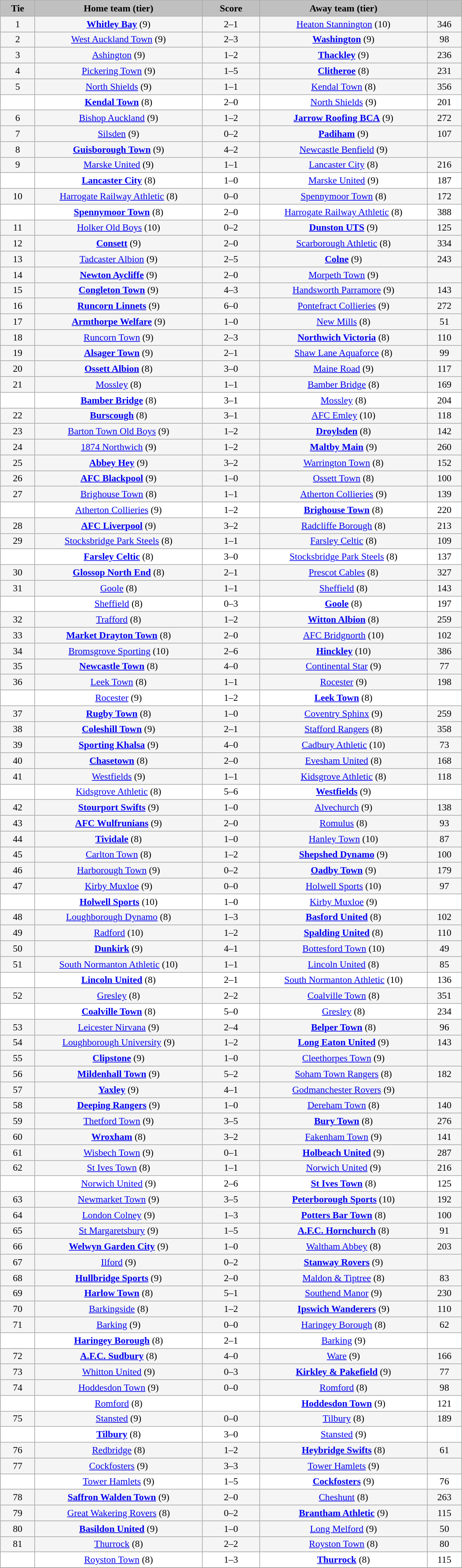<table class="wikitable" style="width: 700px; background:WhiteSmoke; text-align:center; font-size:90%">
<tr>
<td scope="col" style="width:  7.50%; background:silver;"><strong>Tie</strong></td>
<td scope="col" style="width: 36.25%; background:silver;"><strong>Home team (tier)</strong></td>
<td scope="col" style="width: 12.50%; background:silver;"><strong>Score</strong></td>
<td scope="col" style="width: 36.25%; background:silver;"><strong>Away team (tier)</strong></td>
<td scope="col" style="width:  7.50%; background:silver;"><strong></strong></td>
</tr>
<tr>
<td>1</td>
<td><strong><a href='#'>Whitley Bay</a></strong> (9)</td>
<td>2–1</td>
<td><a href='#'>Heaton Stannington</a> (10)</td>
<td>346</td>
</tr>
<tr>
<td>2</td>
<td><a href='#'>West Auckland Town</a> (9)</td>
<td>2–3</td>
<td><strong><a href='#'>Washington</a></strong> (9)</td>
<td>98</td>
</tr>
<tr>
<td>3</td>
<td><a href='#'>Ashington</a> (9)</td>
<td>1–2</td>
<td><strong><a href='#'>Thackley</a></strong> (9)</td>
<td>236</td>
</tr>
<tr>
<td>4</td>
<td><a href='#'>Pickering Town</a> (9)</td>
<td>1–5</td>
<td><strong><a href='#'>Clitheroe</a></strong> (8)</td>
<td>231</td>
</tr>
<tr>
<td>5</td>
<td><a href='#'>North Shields</a> (9)</td>
<td>1–1</td>
<td><a href='#'>Kendal Town</a> (8)</td>
<td>356</td>
</tr>
<tr style="background:white;">
<td><em></em></td>
<td><strong><a href='#'>Kendal Town</a></strong> (8)</td>
<td>2–0</td>
<td><a href='#'>North Shields</a> (9)</td>
<td>201</td>
</tr>
<tr>
<td>6</td>
<td><a href='#'>Bishop Auckland</a> (9)</td>
<td>1–2</td>
<td><strong><a href='#'>Jarrow Roofing BCA</a></strong> (9)</td>
<td>272</td>
</tr>
<tr>
<td>7</td>
<td><a href='#'>Silsden</a> (9)</td>
<td>0–2</td>
<td><strong><a href='#'>Padiham</a></strong> (9)</td>
<td>107</td>
</tr>
<tr>
<td>8</td>
<td><strong><a href='#'>Guisborough Town</a></strong> (9)</td>
<td>4–2</td>
<td><a href='#'>Newcastle Benfield</a> (9)</td>
<td></td>
</tr>
<tr>
<td>9</td>
<td><a href='#'>Marske United</a> (9)</td>
<td>1–1</td>
<td><a href='#'>Lancaster City</a> (8)</td>
<td>216</td>
</tr>
<tr style="background:white;">
<td><em></em></td>
<td><strong><a href='#'>Lancaster City</a></strong> (8)</td>
<td>1–0</td>
<td><a href='#'>Marske United</a> (9)</td>
<td>187</td>
</tr>
<tr>
<td>10</td>
<td><a href='#'>Harrogate Railway Athletic</a> (8)</td>
<td>0–0</td>
<td><a href='#'>Spennymoor Town</a> (8)</td>
<td>172</td>
</tr>
<tr style="background:white;">
<td><em></em></td>
<td><strong><a href='#'>Spennymoor Town</a></strong> (8)</td>
<td>2–0</td>
<td><a href='#'>Harrogate Railway Athletic</a> (8)</td>
<td>388</td>
</tr>
<tr>
<td>11</td>
<td><a href='#'>Holker Old Boys</a> (10)</td>
<td>0–2</td>
<td><strong><a href='#'>Dunston UTS</a></strong> (9)</td>
<td>125</td>
</tr>
<tr>
<td>12</td>
<td><strong><a href='#'>Consett</a></strong> (9)</td>
<td>2–0</td>
<td><a href='#'>Scarborough Athletic</a> (8)</td>
<td>334</td>
</tr>
<tr>
<td>13</td>
<td><a href='#'>Tadcaster Albion</a> (9)</td>
<td>2–5</td>
<td><strong><a href='#'>Colne</a></strong> (9)</td>
<td>243</td>
</tr>
<tr>
<td>14</td>
<td><strong><a href='#'>Newton Aycliffe</a></strong> (9)</td>
<td>2–0</td>
<td><a href='#'>Morpeth Town</a> (9)</td>
<td></td>
</tr>
<tr>
<td>15</td>
<td><strong><a href='#'>Congleton Town</a></strong> (9)</td>
<td>4–3</td>
<td><a href='#'>Handsworth Parramore</a> (9)</td>
<td>143</td>
</tr>
<tr>
<td>16</td>
<td><strong><a href='#'>Runcorn Linnets</a></strong> (9)</td>
<td>6–0</td>
<td><a href='#'>Pontefract Collieries</a> (9)</td>
<td>272</td>
</tr>
<tr>
<td>17</td>
<td><strong><a href='#'>Armthorpe Welfare</a></strong> (9)</td>
<td>1–0</td>
<td><a href='#'>New Mills</a> (8)</td>
<td>51</td>
</tr>
<tr>
<td>18</td>
<td><a href='#'>Runcorn Town</a> (9)</td>
<td>2–3</td>
<td><strong><a href='#'>Northwich Victoria</a></strong> (8)</td>
<td>110</td>
</tr>
<tr>
<td>19</td>
<td><strong><a href='#'>Alsager Town</a></strong> (9)</td>
<td>2–1</td>
<td><a href='#'>Shaw Lane Aquaforce</a> (8)</td>
<td>99</td>
</tr>
<tr>
<td>20</td>
<td><strong><a href='#'>Ossett Albion</a></strong> (8)</td>
<td>3–0</td>
<td><a href='#'>Maine Road</a> (9)</td>
<td>117</td>
</tr>
<tr>
<td>21</td>
<td><a href='#'>Mossley</a> (8)</td>
<td>1–1</td>
<td><a href='#'>Bamber Bridge</a> (8)</td>
<td>169</td>
</tr>
<tr style="background:white;">
<td><em></em></td>
<td><strong><a href='#'>Bamber Bridge</a></strong> (8)</td>
<td>3–1</td>
<td><a href='#'>Mossley</a> (8)</td>
<td>204</td>
</tr>
<tr>
<td>22</td>
<td><strong><a href='#'>Burscough</a></strong> (8)</td>
<td>3–1</td>
<td><a href='#'>AFC Emley</a> (10)</td>
<td>118</td>
</tr>
<tr>
<td>23</td>
<td><a href='#'>Barton Town Old Boys</a> (9)</td>
<td>1–2</td>
<td><strong><a href='#'>Droylsden</a></strong> (8)</td>
<td>142</td>
</tr>
<tr>
<td>24</td>
<td><a href='#'>1874 Northwich</a> (9)</td>
<td>1–2</td>
<td><strong><a href='#'>Maltby Main</a></strong> (9)</td>
<td>260</td>
</tr>
<tr>
<td>25</td>
<td><strong><a href='#'>Abbey Hey</a></strong> (9)</td>
<td>3–2</td>
<td><a href='#'>Warrington Town</a> (8)</td>
<td>152</td>
</tr>
<tr>
<td>26</td>
<td><strong><a href='#'>AFC Blackpool</a></strong> (9)</td>
<td>1–0</td>
<td><a href='#'>Ossett Town</a> (8)</td>
<td>100</td>
</tr>
<tr>
<td>27</td>
<td><a href='#'>Brighouse Town</a> (8)</td>
<td>1–1</td>
<td><a href='#'>Atherton Collieries</a> (9)</td>
<td>139</td>
</tr>
<tr style="background:white;">
<td><em></em></td>
<td><a href='#'>Atherton Collieries</a> (9)</td>
<td>1–2</td>
<td><strong><a href='#'>Brighouse Town</a></strong> (8)</td>
<td>220</td>
</tr>
<tr>
<td>28</td>
<td><strong><a href='#'>AFC Liverpool</a></strong> (9)</td>
<td>3–2</td>
<td><a href='#'>Radcliffe Borough</a> (8)</td>
<td>213</td>
</tr>
<tr>
<td>29</td>
<td><a href='#'>Stocksbridge Park Steels</a> (8)</td>
<td>1–1</td>
<td><a href='#'>Farsley Celtic</a> (8)</td>
<td>109</td>
</tr>
<tr style="background:white;">
<td><em></em></td>
<td><strong><a href='#'>Farsley Celtic</a></strong> (8)</td>
<td>3–0</td>
<td><a href='#'>Stocksbridge Park Steels</a> (8)</td>
<td>137</td>
</tr>
<tr>
<td>30</td>
<td><strong><a href='#'>Glossop North End</a></strong> (8)</td>
<td>2–1</td>
<td><a href='#'>Prescot Cables</a> (8)</td>
<td>327</td>
</tr>
<tr>
<td>31</td>
<td><a href='#'>Goole</a> (8)</td>
<td>1–1</td>
<td><a href='#'>Sheffield</a> (8)</td>
<td>143</td>
</tr>
<tr style="background:white;">
<td><em></em></td>
<td><a href='#'>Sheffield</a> (8)</td>
<td>0–3</td>
<td><strong><a href='#'>Goole</a></strong> (8)</td>
<td>197</td>
</tr>
<tr>
<td>32</td>
<td><a href='#'>Trafford</a> (8)</td>
<td>1–2</td>
<td><strong><a href='#'>Witton Albion</a></strong> (8)</td>
<td>259</td>
</tr>
<tr>
<td>33</td>
<td><strong><a href='#'>Market Drayton Town</a></strong> (8)</td>
<td>2–0</td>
<td><a href='#'>AFC Bridgnorth</a> (10)</td>
<td>102</td>
</tr>
<tr>
<td>34</td>
<td><a href='#'>Bromsgrove Sporting</a> (10)</td>
<td>2–6</td>
<td><strong><a href='#'>Hinckley</a></strong> (10)</td>
<td>386</td>
</tr>
<tr>
<td>35</td>
<td><strong><a href='#'>Newcastle Town</a></strong> (8)</td>
<td>4–0</td>
<td><a href='#'>Continental Star</a> (9)</td>
<td>77</td>
</tr>
<tr>
<td>36</td>
<td><a href='#'>Leek Town</a> (8)</td>
<td>1–1</td>
<td><a href='#'>Rocester</a> (9)</td>
<td>198</td>
</tr>
<tr style="background:white;">
<td><em></em></td>
<td><a href='#'>Rocester</a> (9)</td>
<td>1–2</td>
<td><strong><a href='#'>Leek Town</a></strong> (8)</td>
<td></td>
</tr>
<tr>
<td>37</td>
<td><strong><a href='#'>Rugby Town</a></strong> (8)</td>
<td>1–0</td>
<td><a href='#'>Coventry Sphinx</a> (9)</td>
<td>259</td>
</tr>
<tr>
<td>38</td>
<td><strong><a href='#'>Coleshill Town</a></strong> (9)</td>
<td>2–1</td>
<td><a href='#'>Stafford Rangers</a> (8)</td>
<td>358</td>
</tr>
<tr>
<td>39</td>
<td><strong><a href='#'>Sporting Khalsa</a></strong> (9)</td>
<td>4–0</td>
<td><a href='#'>Cadbury Athletic</a> (10)</td>
<td>73</td>
</tr>
<tr>
<td>40</td>
<td><strong><a href='#'>Chasetown</a></strong> (8)</td>
<td>2–0</td>
<td><a href='#'>Evesham United</a> (8)</td>
<td>168</td>
</tr>
<tr>
<td>41</td>
<td><a href='#'>Westfields</a> (9)</td>
<td>1–1</td>
<td><a href='#'>Kidsgrove Athletic</a> (8)</td>
<td>118</td>
</tr>
<tr style="background:white;">
<td><em></em></td>
<td><a href='#'>Kidsgrove Athletic</a> (8)</td>
<td>5–6 </td>
<td><strong><a href='#'>Westfields</a></strong> (9)</td>
<td></td>
</tr>
<tr>
<td>42</td>
<td><strong><a href='#'>Stourport Swifts</a></strong> (9)</td>
<td>1–0</td>
<td><a href='#'>Alvechurch</a> (9)</td>
<td>138</td>
</tr>
<tr>
<td>43</td>
<td><strong><a href='#'>AFC Wulfrunians</a></strong> (9)</td>
<td>2–0</td>
<td><a href='#'>Romulus</a> (8)</td>
<td>93</td>
</tr>
<tr>
<td>44</td>
<td><strong><a href='#'>Tividale</a></strong> (8)</td>
<td>1–0</td>
<td><a href='#'>Hanley Town</a> (10)</td>
<td>87</td>
</tr>
<tr>
<td>45</td>
<td><a href='#'>Carlton Town</a> (8)</td>
<td>1–2</td>
<td><strong><a href='#'>Shepshed Dynamo</a></strong> (9)</td>
<td>100</td>
</tr>
<tr>
<td>46</td>
<td><a href='#'>Harborough Town</a> (9)</td>
<td>0–2</td>
<td><strong><a href='#'>Oadby Town</a></strong> (9)</td>
<td>179</td>
</tr>
<tr>
<td>47</td>
<td><a href='#'>Kirby Muxloe</a> (9)</td>
<td>0–0</td>
<td><a href='#'>Holwell Sports</a> (10)</td>
<td>97</td>
</tr>
<tr style="background:white;">
<td><em></em></td>
<td><strong><a href='#'>Holwell Sports</a></strong> (10)</td>
<td>1–0</td>
<td><a href='#'>Kirby Muxloe</a> (9)</td>
<td></td>
</tr>
<tr>
<td>48</td>
<td><a href='#'>Loughborough Dynamo</a> (8)</td>
<td>1–3</td>
<td><strong><a href='#'>Basford United</a></strong> (8)</td>
<td>102</td>
</tr>
<tr>
<td>49</td>
<td><a href='#'>Radford</a> (10)</td>
<td>1–2</td>
<td><strong><a href='#'>Spalding United</a></strong> (8)</td>
<td>110</td>
</tr>
<tr>
<td>50</td>
<td><strong><a href='#'>Dunkirk</a></strong> (9)</td>
<td>4–1</td>
<td><a href='#'>Bottesford Town</a> (10)</td>
<td>49</td>
</tr>
<tr>
<td>51</td>
<td><a href='#'>South Normanton Athletic</a> (10)</td>
<td>1–1</td>
<td><a href='#'>Lincoln United</a> (8)</td>
<td>85</td>
</tr>
<tr style="background:white;">
<td><em></em></td>
<td><strong><a href='#'>Lincoln United</a></strong> (8)</td>
<td>2–1</td>
<td><a href='#'>South Normanton Athletic</a> (10)</td>
<td>136</td>
</tr>
<tr>
<td>52</td>
<td><a href='#'>Gresley</a> (8)</td>
<td>2–2</td>
<td><a href='#'>Coalville Town</a> (8)</td>
<td>351</td>
</tr>
<tr style="background:white;">
<td><em></em></td>
<td><strong><a href='#'>Coalville Town</a></strong> (8)</td>
<td>5–0</td>
<td><a href='#'>Gresley</a> (8)</td>
<td>234</td>
</tr>
<tr>
<td>53</td>
<td><a href='#'>Leicester Nirvana</a> (9)</td>
<td>2–4</td>
<td><strong><a href='#'>Belper Town</a></strong> (8)</td>
<td>96</td>
</tr>
<tr>
<td>54</td>
<td><a href='#'>Loughborough University</a> (9)</td>
<td>1–2</td>
<td><strong><a href='#'>Long Eaton United</a></strong> (9)</td>
<td>143</td>
</tr>
<tr>
<td>55</td>
<td><strong><a href='#'>Clipstone</a></strong> (9)</td>
<td>1–0</td>
<td><a href='#'>Cleethorpes Town</a> (9)</td>
<td></td>
</tr>
<tr>
<td>56</td>
<td><strong><a href='#'>Mildenhall Town</a></strong> (9)</td>
<td>5–2</td>
<td><a href='#'>Soham Town Rangers</a> (8)</td>
<td>182</td>
</tr>
<tr>
<td>57</td>
<td><strong><a href='#'>Yaxley</a></strong> (9)</td>
<td>4–1</td>
<td><a href='#'>Godmanchester Rovers</a> (9)</td>
<td></td>
</tr>
<tr>
<td>58</td>
<td><strong><a href='#'>Deeping Rangers</a></strong> (9)</td>
<td>1–0</td>
<td><a href='#'>Dereham Town</a> (8)</td>
<td>140</td>
</tr>
<tr>
<td>59</td>
<td><a href='#'>Thetford Town</a> (9)</td>
<td>3–5</td>
<td><strong><a href='#'>Bury Town</a></strong> (8)</td>
<td>276</td>
</tr>
<tr>
<td>60</td>
<td><strong><a href='#'>Wroxham</a></strong> (8)</td>
<td>3–2</td>
<td><a href='#'>Fakenham Town</a> (9)</td>
<td>141</td>
</tr>
<tr>
<td>61</td>
<td><a href='#'>Wisbech Town</a> (9)</td>
<td>0–1</td>
<td><strong><a href='#'>Holbeach United</a></strong> (9)</td>
<td>287</td>
</tr>
<tr>
<td>62</td>
<td><a href='#'>St Ives Town</a> (8)</td>
<td>1–1</td>
<td><a href='#'>Norwich United</a> (9)</td>
<td>216</td>
</tr>
<tr style="background:white;">
<td><em></em></td>
<td><a href='#'>Norwich United</a> (9)</td>
<td>2–6</td>
<td><strong><a href='#'>St Ives Town</a></strong> (8)</td>
<td>125</td>
</tr>
<tr>
<td>63</td>
<td><a href='#'>Newmarket Town</a> (9)</td>
<td>3–5</td>
<td><strong><a href='#'>Peterborough Sports</a></strong> (10)</td>
<td>192</td>
</tr>
<tr>
<td>64</td>
<td><a href='#'>London Colney</a> (9)</td>
<td>1–3</td>
<td><strong><a href='#'>Potters Bar Town</a></strong> (8)</td>
<td>100</td>
</tr>
<tr>
<td>65</td>
<td><a href='#'>St Margaretsbury</a> (9)</td>
<td>1–5</td>
<td><strong><a href='#'>A.F.C. Hornchurch</a></strong> (8)</td>
<td>91</td>
</tr>
<tr>
<td>66</td>
<td><strong><a href='#'>Welwyn Garden City</a></strong> (9)</td>
<td>1–0</td>
<td><a href='#'>Waltham Abbey</a> (8)</td>
<td>203</td>
</tr>
<tr>
<td>67</td>
<td><a href='#'>Ilford</a> (9)</td>
<td>0–2</td>
<td><strong><a href='#'>Stanway Rovers</a></strong> (9)</td>
<td></td>
</tr>
<tr>
<td>68</td>
<td><strong><a href='#'>Hullbridge Sports</a></strong> (9)</td>
<td>2–0</td>
<td><a href='#'>Maldon & Tiptree</a> (8)</td>
<td>83</td>
</tr>
<tr>
<td>69</td>
<td><strong><a href='#'>Harlow Town</a></strong> (8)</td>
<td>5–1</td>
<td><a href='#'>Southend Manor</a> (9)</td>
<td>230</td>
</tr>
<tr>
<td>70</td>
<td><a href='#'>Barkingside</a> (8)</td>
<td>1–2</td>
<td><strong><a href='#'>Ipswich Wanderers</a></strong> (9)</td>
<td>110</td>
</tr>
<tr>
<td>71</td>
<td><a href='#'>Barking</a> (9)</td>
<td>0–0</td>
<td><a href='#'>Haringey Borough</a> (8)</td>
<td>62</td>
</tr>
<tr style="background:white;">
<td><em></em></td>
<td><strong><a href='#'>Haringey Borough</a></strong> (8)</td>
<td>2–1</td>
<td><a href='#'>Barking</a> (9)</td>
<td></td>
</tr>
<tr>
<td>72</td>
<td><strong><a href='#'>A.F.C. Sudbury</a></strong> (8)</td>
<td>4–0</td>
<td><a href='#'>Ware</a> (9)</td>
<td>166</td>
</tr>
<tr>
<td>73</td>
<td><a href='#'>Whitton United</a> (9)</td>
<td>0–3</td>
<td><strong><a href='#'>Kirkley & Pakefield</a></strong> (9)</td>
<td>77</td>
</tr>
<tr>
<td>74</td>
<td><a href='#'>Hoddesdon Town</a> (9)</td>
<td>0–0</td>
<td><a href='#'>Romford</a> (8)</td>
<td>98</td>
</tr>
<tr style="background:white;">
<td><em></em></td>
<td><a href='#'>Romford</a> (8)</td>
<td></td>
<td><strong><a href='#'>Hoddesdon Town</a></strong> (9)</td>
<td>121</td>
</tr>
<tr>
<td>75</td>
<td><a href='#'>Stansted</a> (9)</td>
<td>0–0</td>
<td><a href='#'>Tilbury</a> (8)</td>
<td>189</td>
</tr>
<tr style="background:white;">
<td><em></em></td>
<td><strong><a href='#'>Tilbury</a></strong> (8)</td>
<td>3–0</td>
<td><a href='#'>Stansted</a> (9)</td>
<td></td>
</tr>
<tr>
<td>76</td>
<td><a href='#'>Redbridge</a> (8)</td>
<td>1–2</td>
<td><strong><a href='#'>Heybridge Swifts</a></strong> (8)</td>
<td>61</td>
</tr>
<tr>
<td>77</td>
<td><a href='#'>Cockfosters</a> (9)</td>
<td>3–3</td>
<td><a href='#'>Tower Hamlets</a> (9)</td>
<td></td>
</tr>
<tr style="background:white;">
<td><em></em></td>
<td><a href='#'>Tower Hamlets</a> (9)</td>
<td>1–5</td>
<td><strong><a href='#'>Cockfosters</a></strong> (9)</td>
<td>76</td>
</tr>
<tr>
<td>78</td>
<td><strong><a href='#'>Saffron Walden Town</a></strong> (9)</td>
<td>2–0</td>
<td><a href='#'>Cheshunt</a> (8)</td>
<td>263</td>
</tr>
<tr>
<td>79</td>
<td><a href='#'>Great Wakering Rovers</a> (8)</td>
<td>0–2</td>
<td><strong><a href='#'>Brantham Athletic</a></strong> (9)</td>
<td>115</td>
</tr>
<tr>
<td>80</td>
<td><strong><a href='#'>Basildon United</a></strong> (9)</td>
<td>1–0</td>
<td><a href='#'>Long Melford</a> (9)</td>
<td>50</td>
</tr>
<tr>
<td>81</td>
<td><a href='#'>Thurrock</a> (8)</td>
<td>2–2</td>
<td><a href='#'>Royston Town</a> (8)</td>
<td>80</td>
</tr>
<tr style="background:white;">
<td><em></em></td>
<td><a href='#'>Royston Town</a> (8)</td>
<td>1–3</td>
<td><strong><a href='#'>Thurrock</a></strong> (8)</td>
<td>115</td>
</tr>
<tr>
</tr>
</table>
